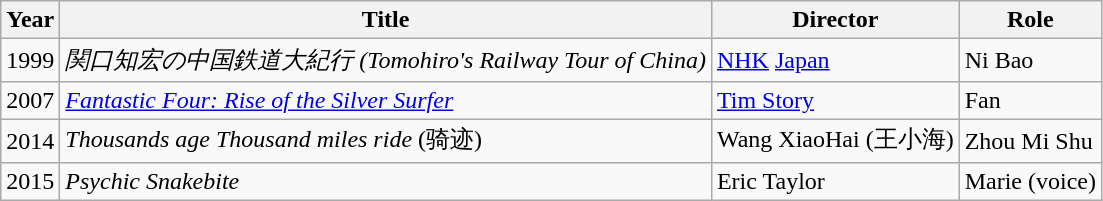<table class="wikitable">
<tr>
<th>Year</th>
<th>Title</th>
<th>Director</th>
<th>Role</th>
</tr>
<tr>
<td>1999</td>
<td><em>関口知宏の中国鉄道大紀行 (Tomohiro's Railway Tour of China)</em></td>
<td><a href='#'>NHK</a> <a href='#'>Japan</a></td>
<td>Ni Bao</td>
</tr>
<tr>
<td>2007</td>
<td><em><a href='#'>Fantastic Four: Rise of the Silver Surfer</a></em></td>
<td><a href='#'>Tim Story</a></td>
<td>Fan</td>
</tr>
<tr>
<td>2014</td>
<td><em>Thousands age Thousand miles ride</em> (骑迹)</td>
<td>Wang XiaoHai (王小海)</td>
<td>Zhou Mi Shu</td>
</tr>
<tr>
<td>2015</td>
<td><em>Psychic Snakebite</em></td>
<td>Eric Taylor</td>
<td>Marie (voice)</td>
</tr>
</table>
